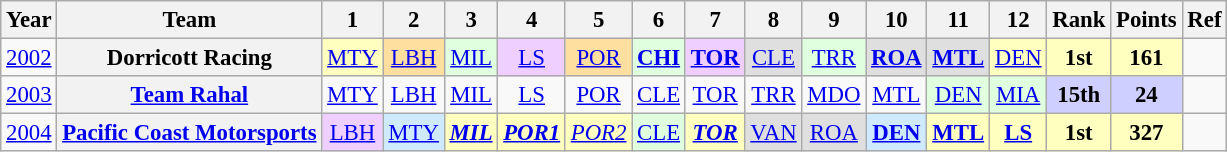<table class="wikitable" style="text-align:center; font-size:95%">
<tr>
<th>Year</th>
<th>Team</th>
<th>1</th>
<th>2</th>
<th>3</th>
<th>4</th>
<th>5</th>
<th>6</th>
<th>7</th>
<th>8</th>
<th>9</th>
<th>10</th>
<th>11</th>
<th>12</th>
<th>Rank</th>
<th>Points</th>
<th>Ref</th>
</tr>
<tr>
<td><a href='#'>2002</a></td>
<th>Dorricott Racing</th>
<td style="background:#FFFFBF;"><a href='#'>MTY</a><br></td>
<td style="background:#FFDF9F;"><a href='#'>LBH</a><br></td>
<td style="background:#DFFFDF;"><a href='#'>MIL</a><br></td>
<td style="background:#EFCFFF;"><a href='#'>LS</a><br></td>
<td style="background:#FFDF9F;"><a href='#'>POR</a><br></td>
<td style="background:#DFFFDF;"><strong><a href='#'>CHI</a></strong><br></td>
<td style="background:#EFCFFF;"><strong><a href='#'>TOR</a></strong><br></td>
<td style="background:#DFDFDF;"><a href='#'>CLE</a><br></td>
<td style="background:#DFFFDF;"><a href='#'>TRR</a><br></td>
<td style="background:#DFDFDF;"><strong><a href='#'>ROA</a></strong><br></td>
<td style="background:#DFDFDF;"><strong><a href='#'>MTL</a></strong><br></td>
<td style="background:#FFFFBF;"><a href='#'>DEN</a><br></td>
<td style="background:#FFFFBF;"><strong>1st</strong></td>
<td style="background:#FFFFBF;"><strong>161</strong></td>
<td></td>
</tr>
<tr>
<td><a href='#'>2003</a></td>
<th><a href='#'>Team Rahal</a></th>
<td><a href='#'>MTY</a></td>
<td><a href='#'>LBH</a></td>
<td><a href='#'>MIL</a></td>
<td><a href='#'>LS</a></td>
<td><a href='#'>POR</a></td>
<td><a href='#'>CLE</a></td>
<td><a href='#'>TOR</a></td>
<td><a href='#'>TRR</a></td>
<td><a href='#'>MDO</a></td>
<td><a href='#'>MTL</a></td>
<td style="background:#DFFFDF;"><a href='#'>DEN</a><br></td>
<td style="background:#DFFFDF;"><a href='#'>MIA</a><br></td>
<td style="background:#CFCFFF;"><strong>15th</strong></td>
<td style="background:#CFCFFF;"><strong>24</strong></td>
<td></td>
</tr>
<tr>
<td><a href='#'>2004</a></td>
<th><a href='#'>Pacific Coast Motorsports</a></th>
<td style="background:#EFCFFF;"><a href='#'>LBH</a><br></td>
<td style="background:#CFEAFF;"><a href='#'>MTY</a><br></td>
<td style="background:#FFFFBF;"><strong><em><a href='#'>MIL</a></em></strong><br></td>
<td style="background:#FFFFBF;"><strong><em><a href='#'>POR1</a></em></strong><br></td>
<td style="background:#FFFFBF;"><em><a href='#'>POR2</a></em><br></td>
<td style="background:#DFFFDF;"><a href='#'>CLE</a><br></td>
<td style="background:#FFFFBF;"><strong><em><a href='#'>TOR</a></em></strong><br></td>
<td style="background:#DFDFDF;"><a href='#'>VAN</a><br></td>
<td style="background:#DFDFDF;"><a href='#'>ROA</a><br></td>
<td style="background:#CFEAFF;"><strong><a href='#'>DEN</a></strong><br></td>
<td style="background:#FFFFBF;"><strong><a href='#'>MTL</a></strong><br></td>
<td style="background:#FFFFBF;"><strong><a href='#'>LS</a></strong><br></td>
<td style="background:#FFFFBF;"><strong>1st</strong></td>
<td style="background:#FFFFBF;"><strong>327</strong></td>
<td></td>
</tr>
</table>
